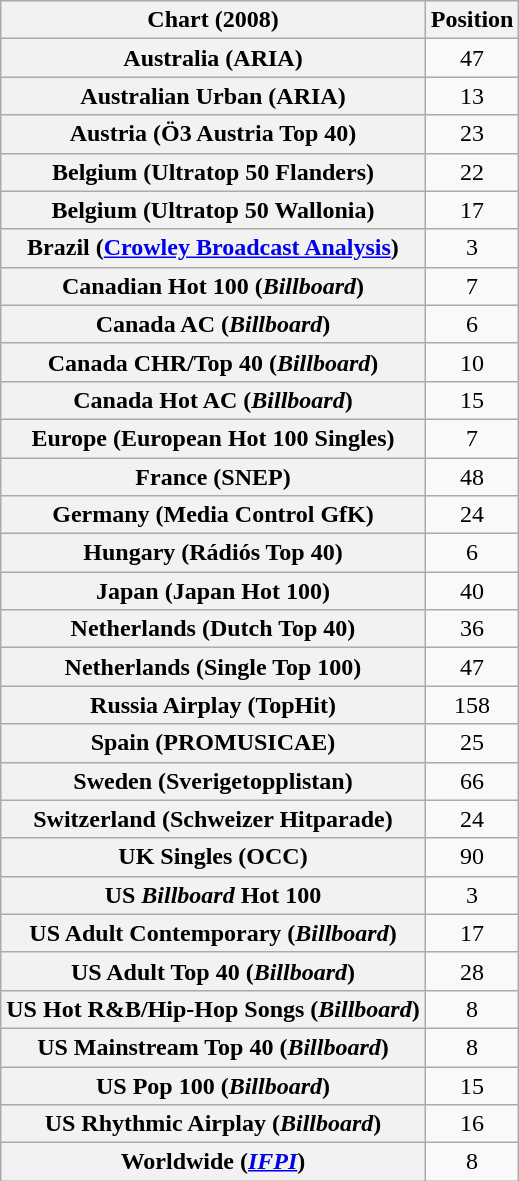<table class="wikitable sortable plainrowheaders" style="text-align:center">
<tr>
<th scope="col">Chart (2008)</th>
<th scope="col">Position</th>
</tr>
<tr>
<th scope="row">Australia (ARIA)</th>
<td>47</td>
</tr>
<tr>
<th scope="row">Australian Urban (ARIA)</th>
<td>13</td>
</tr>
<tr>
<th scope="row">Austria (Ö3 Austria Top 40)</th>
<td>23</td>
</tr>
<tr>
<th scope="row">Belgium (Ultratop 50 Flanders)</th>
<td>22</td>
</tr>
<tr>
<th scope="row">Belgium (Ultratop 50 Wallonia)</th>
<td>17</td>
</tr>
<tr>
<th scope="row">Brazil (<a href='#'>Crowley Broadcast Analysis</a>)</th>
<td>3</td>
</tr>
<tr>
<th scope="row">Canadian Hot 100 (<em>Billboard</em>)</th>
<td>7</td>
</tr>
<tr>
<th scope="row">Canada AC (<em>Billboard</em>)</th>
<td>6</td>
</tr>
<tr>
<th scope="row">Canada CHR/Top 40 (<em>Billboard</em>)</th>
<td>10</td>
</tr>
<tr>
<th scope="row">Canada Hot AC (<em>Billboard</em>)</th>
<td>15</td>
</tr>
<tr>
<th scope="row">Europe (European Hot 100 Singles)</th>
<td>7</td>
</tr>
<tr>
<th scope="row">France (SNEP)</th>
<td>48</td>
</tr>
<tr>
<th scope="row">Germany (Media Control GfK)</th>
<td>24</td>
</tr>
<tr>
<th scope="row">Hungary (Rádiós Top 40)</th>
<td>6</td>
</tr>
<tr>
<th scope="row">Japan (Japan Hot 100)</th>
<td>40</td>
</tr>
<tr>
<th scope="row">Netherlands (Dutch Top 40)</th>
<td>36</td>
</tr>
<tr>
<th scope="row">Netherlands (Single Top 100)</th>
<td>47</td>
</tr>
<tr>
<th scope="row">Russia Airplay (TopHit)</th>
<td>158</td>
</tr>
<tr>
<th scope="row">Spain (PROMUSICAE)</th>
<td>25</td>
</tr>
<tr>
<th scope="row">Sweden (Sverigetopplistan)</th>
<td>66</td>
</tr>
<tr>
<th scope="row">Switzerland (Schweizer Hitparade)</th>
<td>24</td>
</tr>
<tr>
<th scope="row">UK Singles (OCC)</th>
<td>90</td>
</tr>
<tr>
<th scope="row">US <em>Billboard</em> Hot 100</th>
<td>3</td>
</tr>
<tr>
<th scope="row">US Adult Contemporary (<em>Billboard</em>)</th>
<td>17</td>
</tr>
<tr>
<th scope="row">US Adult Top 40 (<em>Billboard</em>)</th>
<td>28</td>
</tr>
<tr>
<th scope="row">US Hot R&B/Hip-Hop Songs (<em>Billboard</em>)</th>
<td>8</td>
</tr>
<tr>
<th scope="row">US Mainstream Top 40 (<em>Billboard</em>)</th>
<td>8</td>
</tr>
<tr>
<th scope="row">US Pop 100 (<em>Billboard</em>)</th>
<td>15</td>
</tr>
<tr>
<th scope="row">US Rhythmic Airplay (<em>Billboard</em>)</th>
<td>16</td>
</tr>
<tr>
<th scope="row">Worldwide (<em><a href='#'>IFPI</a></em>)</th>
<td>8</td>
</tr>
</table>
